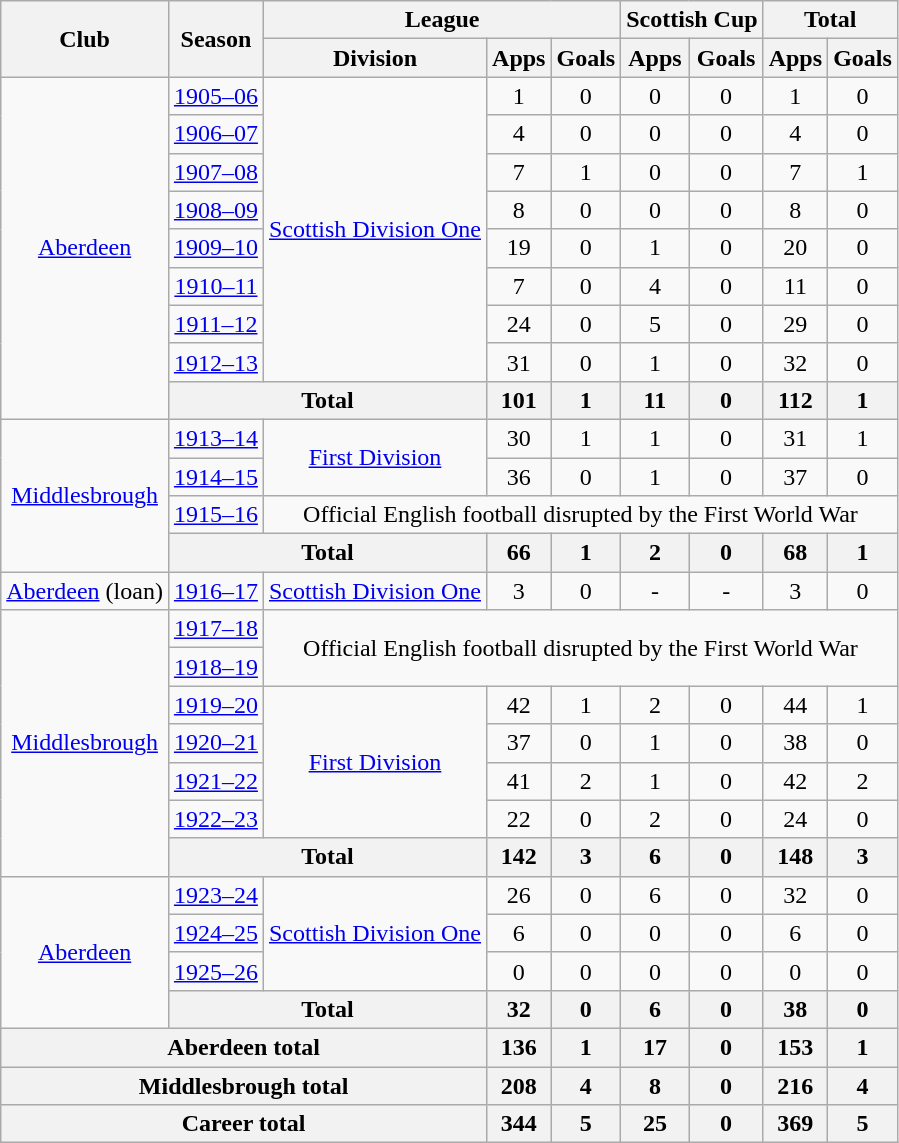<table class="wikitable" style="text-align:center">
<tr>
<th rowspan="2">Club</th>
<th rowspan="2">Season</th>
<th colspan="3">League</th>
<th colspan="2">Scottish Cup</th>
<th colspan="2">Total</th>
</tr>
<tr>
<th>Division</th>
<th>Apps</th>
<th>Goals</th>
<th>Apps</th>
<th>Goals</th>
<th>Apps</th>
<th>Goals</th>
</tr>
<tr>
<td rowspan="9"><a href='#'>Aberdeen</a></td>
<td><a href='#'>1905–06</a></td>
<td rowspan="8"><a href='#'>Scottish Division One</a></td>
<td>1</td>
<td>0</td>
<td>0</td>
<td>0</td>
<td>1</td>
<td>0</td>
</tr>
<tr>
<td><a href='#'>1906–07</a></td>
<td>4</td>
<td>0</td>
<td>0</td>
<td>0</td>
<td>4</td>
<td>0</td>
</tr>
<tr>
<td><a href='#'>1907–08</a></td>
<td>7</td>
<td>1</td>
<td>0</td>
<td>0</td>
<td>7</td>
<td>1</td>
</tr>
<tr>
<td><a href='#'>1908–09</a></td>
<td>8</td>
<td>0</td>
<td>0</td>
<td>0</td>
<td>8</td>
<td>0</td>
</tr>
<tr>
<td><a href='#'>1909–10</a></td>
<td>19</td>
<td>0</td>
<td>1</td>
<td>0</td>
<td>20</td>
<td>0</td>
</tr>
<tr>
<td><a href='#'>1910–11</a></td>
<td>7</td>
<td>0</td>
<td>4</td>
<td>0</td>
<td>11</td>
<td>0</td>
</tr>
<tr>
<td><a href='#'>1911–12</a></td>
<td>24</td>
<td>0</td>
<td>5</td>
<td>0</td>
<td>29</td>
<td>0</td>
</tr>
<tr>
<td><a href='#'>1912–13</a></td>
<td>31</td>
<td>0</td>
<td>1</td>
<td>0</td>
<td>32</td>
<td>0</td>
</tr>
<tr>
<th colspan="2">Total</th>
<th>101</th>
<th>1</th>
<th>11</th>
<th>0</th>
<th>112</th>
<th>1</th>
</tr>
<tr>
<td rowspan="4"><a href='#'>Middlesbrough</a></td>
<td><a href='#'>1913–14</a></td>
<td rowspan="2"><a href='#'>First Division</a></td>
<td>30</td>
<td>1</td>
<td>1</td>
<td>0</td>
<td>31</td>
<td>1</td>
</tr>
<tr>
<td><a href='#'>1914–15</a></td>
<td>36</td>
<td>0</td>
<td>1</td>
<td>0</td>
<td>37</td>
<td>0</td>
</tr>
<tr>
<td><a href='#'>1915–16</a></td>
<td colspan="7">Official English football disrupted by the First World War</td>
</tr>
<tr>
<th colspan="2">Total</th>
<th>66</th>
<th>1</th>
<th>2</th>
<th>0</th>
<th>68</th>
<th>1</th>
</tr>
<tr>
<td><a href='#'>Aberdeen</a> (loan)</td>
<td><a href='#'>1916–17</a></td>
<td><a href='#'>Scottish Division One</a></td>
<td>3</td>
<td>0</td>
<td>-</td>
<td>-</td>
<td>3</td>
<td>0</td>
</tr>
<tr>
<td rowspan="7"><a href='#'>Middlesbrough</a></td>
<td><a href='#'>1917–18</a></td>
<td colspan="7" rowspan="2">Official English football disrupted by the First World War</td>
</tr>
<tr>
<td><a href='#'>1918–19</a></td>
</tr>
<tr>
<td><a href='#'>1919–20</a></td>
<td rowspan="4"><a href='#'>First Division</a></td>
<td>42</td>
<td>1</td>
<td>2</td>
<td>0</td>
<td>44</td>
<td>1</td>
</tr>
<tr>
<td><a href='#'>1920–21</a></td>
<td>37</td>
<td>0</td>
<td>1</td>
<td>0</td>
<td>38</td>
<td>0</td>
</tr>
<tr>
<td><a href='#'>1921–22</a></td>
<td>41</td>
<td>2</td>
<td>1</td>
<td>0</td>
<td>42</td>
<td>2</td>
</tr>
<tr>
<td><a href='#'>1922–23</a></td>
<td>22</td>
<td>0</td>
<td>2</td>
<td>0</td>
<td>24</td>
<td>0</td>
</tr>
<tr>
<th colspan="2">Total</th>
<th>142</th>
<th>3</th>
<th>6</th>
<th>0</th>
<th>148</th>
<th>3</th>
</tr>
<tr>
<td rowspan="4"><a href='#'>Aberdeen</a></td>
<td><a href='#'>1923–24</a></td>
<td rowspan="3"><a href='#'>Scottish Division One</a></td>
<td>26</td>
<td>0</td>
<td>6</td>
<td>0</td>
<td>32</td>
<td>0</td>
</tr>
<tr>
<td><a href='#'>1924–25</a></td>
<td>6</td>
<td>0</td>
<td>0</td>
<td>0</td>
<td>6</td>
<td>0</td>
</tr>
<tr>
<td><a href='#'>1925–26</a></td>
<td>0</td>
<td>0</td>
<td>0</td>
<td>0</td>
<td>0</td>
<td>0</td>
</tr>
<tr>
<th colspan="2">Total</th>
<th>32</th>
<th>0</th>
<th>6</th>
<th>0</th>
<th>38</th>
<th>0</th>
</tr>
<tr>
<th colspan="3">Aberdeen total</th>
<th>136</th>
<th>1</th>
<th>17</th>
<th>0</th>
<th>153</th>
<th>1</th>
</tr>
<tr>
<th colspan="3">Middlesbrough total</th>
<th>208</th>
<th>4</th>
<th>8</th>
<th>0</th>
<th>216</th>
<th>4</th>
</tr>
<tr>
<th colspan="3">Career total</th>
<th>344</th>
<th>5</th>
<th>25</th>
<th>0</th>
<th>369</th>
<th>5</th>
</tr>
</table>
